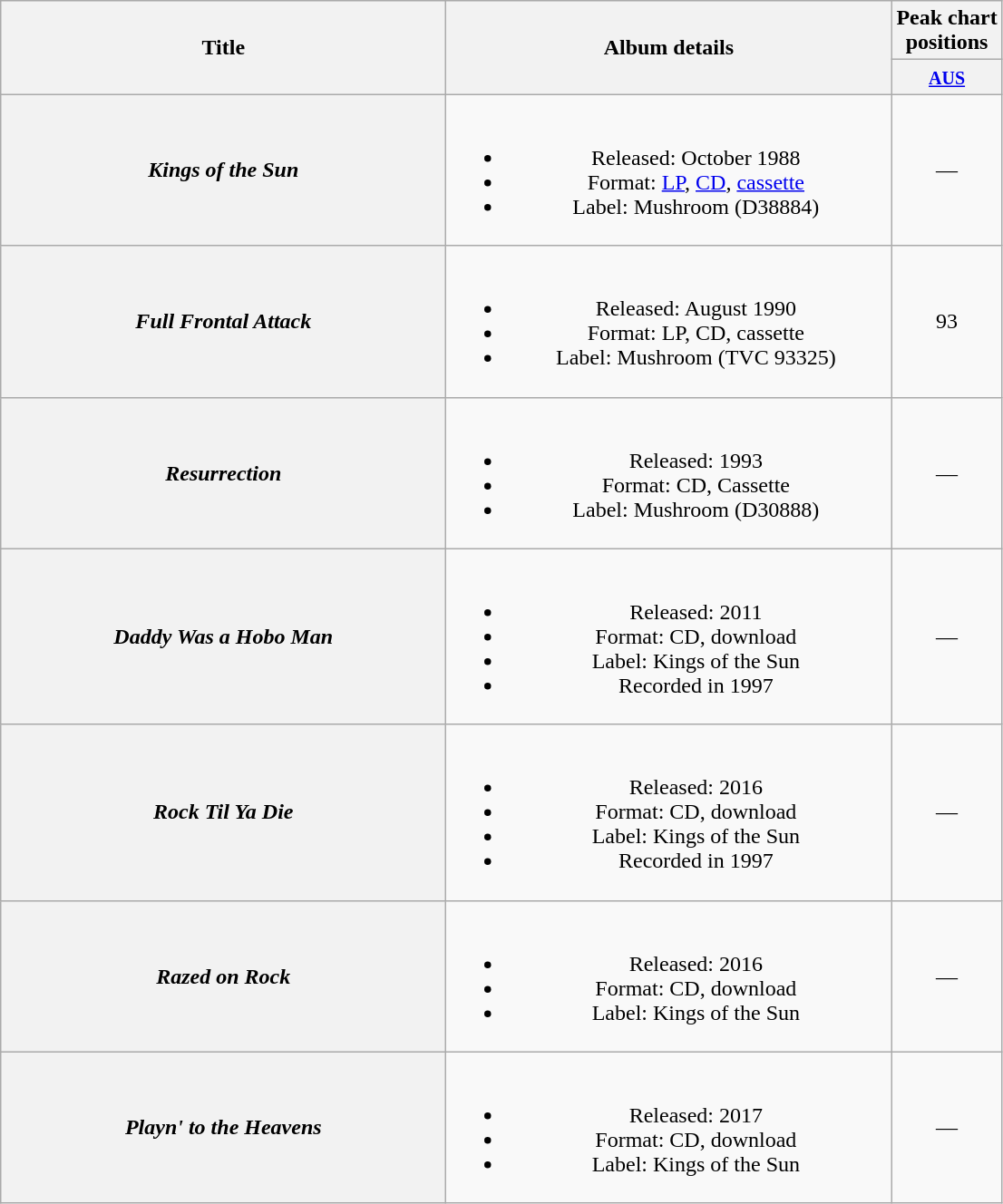<table class="wikitable plainrowheaders" style="text-align:center;" border="1">
<tr>
<th scope="col" rowspan="2" style="width:20em;">Title</th>
<th scope="col" rowspan="2" style="width:20em;">Album details</th>
<th scope="col" colspan="1">Peak chart<br>positions</th>
</tr>
<tr>
<th scope="col" style="text-align:center;"><small><a href='#'>AUS</a></small><br></th>
</tr>
<tr>
<th scope="row"><em>Kings of the Sun</em></th>
<td><br><ul><li>Released: October 1988</li><li>Format: <a href='#'>LP</a>, <a href='#'>CD</a>, <a href='#'>cassette</a></li><li>Label: Mushroom (D38884)</li></ul></td>
<td>—</td>
</tr>
<tr>
<th scope="row"><em>Full Frontal Attack</em></th>
<td><br><ul><li>Released: August 1990</li><li>Format: LP, CD, cassette</li><li>Label: Mushroom (TVC 93325)</li></ul></td>
<td>93</td>
</tr>
<tr>
<th scope="row"><em>Resurrection</em></th>
<td><br><ul><li>Released: 1993</li><li>Format: CD, Cassette</li><li>Label: Mushroom (D30888)</li></ul></td>
<td>—</td>
</tr>
<tr>
<th scope="row"><em>Daddy Was a Hobo Man</em></th>
<td><br><ul><li>Released: 2011</li><li>Format: CD, download</li><li>Label: Kings of the Sun</li><li>Recorded in 1997</li></ul></td>
<td>—</td>
</tr>
<tr>
<th scope="row"><em>Rock Til Ya Die</em></th>
<td><br><ul><li>Released: 2016</li><li>Format: CD, download</li><li>Label: Kings of the Sun</li><li>Recorded in 1997</li></ul></td>
<td>—</td>
</tr>
<tr>
<th scope="row"><em>Razed on Rock</em></th>
<td><br><ul><li>Released: 2016</li><li>Format: CD, download</li><li>Label: Kings of the Sun</li></ul></td>
<td>—</td>
</tr>
<tr>
<th scope="row"><em>Playn' to the Heavens</em></th>
<td><br><ul><li>Released: 2017</li><li>Format: CD, download</li><li>Label: Kings of the Sun</li></ul></td>
<td>—</td>
</tr>
</table>
